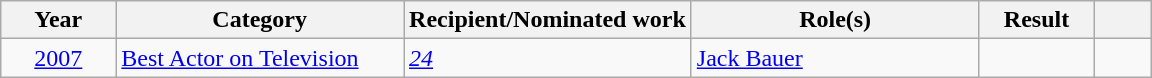<table class=wikitable>
<tr>
<th scope="col" width="10%">Year</th>
<th scope="col" width="25%">Category</th>
<th scope="col" width="25%">Recipient/Nominated work</th>
<th scope="col" width="25%">Role(s)</th>
<th scope="col" width="10%">Result</th>
<th scope="col" width="5%"></th>
</tr>
<tr>
<td scope="row" style="text-align:center"><a href='#'>2007</a></td>
<td><a href='#'>Best Actor on Television</a></td>
<td><em><a href='#'>24</a></em></td>
<td><a href='#'>Jack Bauer</a></td>
<td></td>
<td style="text-align:center;"></td>
</tr>
</table>
